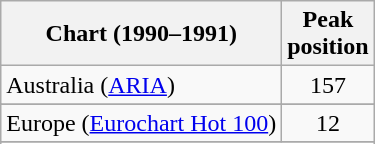<table class="wikitable sortable">
<tr>
<th>Chart (1990–1991)</th>
<th>Peak<br>position</th>
</tr>
<tr>
<td>Australia (<a href='#'>ARIA</a>)</td>
<td align="center">157</td>
</tr>
<tr>
</tr>
<tr>
<td>Europe (<a href='#'>Eurochart Hot 100</a>)</td>
<td align="center">12</td>
</tr>
<tr>
</tr>
<tr>
</tr>
<tr>
</tr>
<tr>
</tr>
<tr>
</tr>
<tr>
</tr>
</table>
